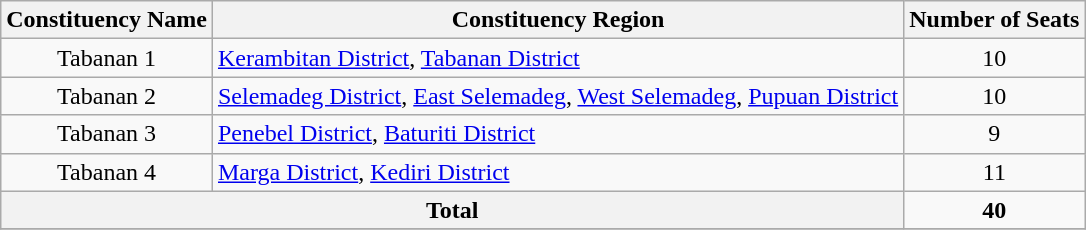<table class="wikitable">
<tr>
<th>Constituency Name</th>
<th>Constituency Region</th>
<th>Number of Seats</th>
</tr>
<tr>
<td align=center>Tabanan 1</td>
<td><a href='#'>Kerambitan District</a>, <a href='#'>Tabanan District</a></td>
<td align=center>10</td>
</tr>
<tr>
<td align=center>Tabanan 2</td>
<td><a href='#'>Selemadeg District</a>, <a href='#'>East Selemadeg</a>, <a href='#'>West Selemadeg</a>, <a href='#'>Pupuan District</a></td>
<td align=center>10</td>
</tr>
<tr>
<td align=center>Tabanan 3</td>
<td><a href='#'>Penebel District</a>, <a href='#'>Baturiti District</a></td>
<td align=center>9</td>
</tr>
<tr>
<td align=center>Tabanan 4</td>
<td><a href='#'>Marga District</a>, <a href='#'>Kediri District</a></td>
<td align=center>11</td>
</tr>
<tr>
<th colspan=2>Total</th>
<td align=center><strong>40</strong></td>
</tr>
<tr>
</tr>
</table>
